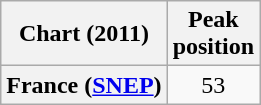<table class="wikitable sortable plainrowheaders">
<tr>
<th scope="col">Chart (2011)</th>
<th scope="col">Peak<br>position</th>
</tr>
<tr>
<th scope="row">France (<a href='#'>SNEP</a>)</th>
<td style="text-align:center;">53</td>
</tr>
</table>
